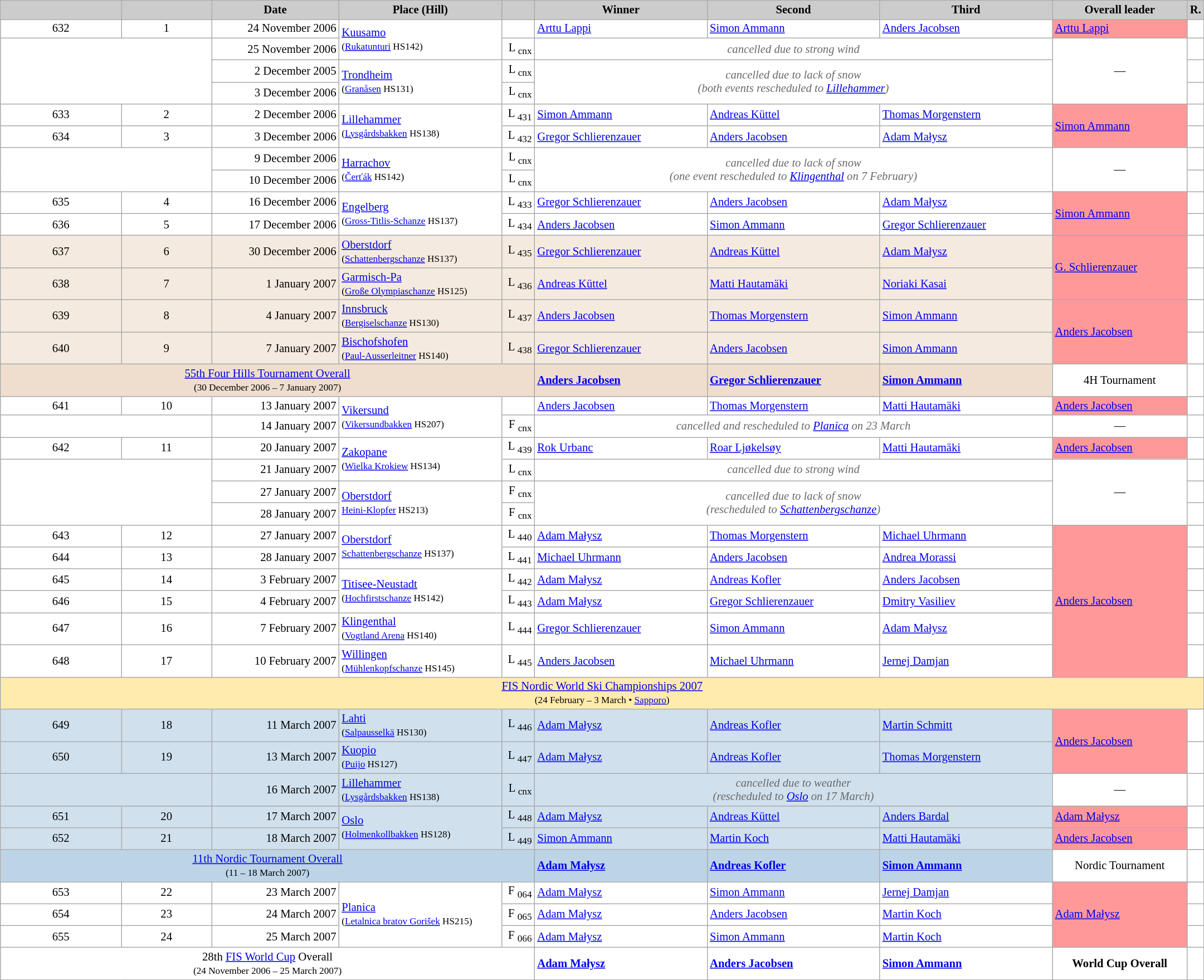<table class="wikitable plainrowheaders" style="background:#fff; font-size:86%; width:114%; line-height:16px; border:grey solid 1px; border-collapse:collapse;">
<tr>
<th scope="col" style="background:#ccc; width=30 px;"></th>
<th scope="col" style="background:#ccc; width=30 px;"></th>
<th scope="col" style="background:#ccc; width:146px;">Date</th>
<th scope="col" style="background:#ccc; width:188px;">Place (Hill)</th>
<th scope="col" style="background:#ccc; width:33px;"></th>
<th scope="col" style="background:#ccc; width:200px;">Winner</th>
<th scope="col" style="background:#ccc; width:200px;">Second</th>
<th scope="col" style="background:#ccc; width:200px;">Third</th>
<th scope="col" style="background:#ccc; width:155px;">Overall leader</th>
<th scope="col" style="background:#ccc; width:10px;">R.</th>
</tr>
<tr>
<td align=center>632</td>
<td align=center>1</td>
<td align=right>24 November 2006</td>
<td rowspan=2> <a href='#'>Kuusamo</a><br><small>(<a href='#'>Rukatunturi</a> HS142)</small></td>
<td align=right></td>
<td> <a href='#'>Arttu Lappi</a></td>
<td> <a href='#'>Simon Ammann</a></td>
<td> <a href='#'>Anders Jacobsen</a></td>
<td bgcolor=#FF9999> <a href='#'>Arttu Lappi</a></td>
<td></td>
</tr>
<tr>
<td colspan=2 rowspan=3></td>
<td align=right>25 November 2006</td>
<td align=right>L <sub>cnx</sub></td>
<td colspan=3 align=center style=color:#696969><em>cancelled due to strong wind</em></td>
<td style="background:white; text-align:center" rowspan=3>—</td>
<td></td>
</tr>
<tr>
<td align=right>2 December 2005</td>
<td rowspan=2> <a href='#'>Trondheim</a><br><small>(<a href='#'>Granåsen</a> HS131)</small></td>
<td align=right>L <sub>cnx</sub></td>
<td colspan=3 rowspan=2 align=center style=color:#696969><em>cancelled due to lack of snow<br>(both events rescheduled to <a href='#'>Lillehammer</a>)</em></td>
<td></td>
</tr>
<tr>
<td align=right>3 December 2006</td>
<td align=right>L <sub>cnx</sub></td>
<td></td>
</tr>
<tr>
<td align=center>633</td>
<td align=center>2</td>
<td align=right>2 December 2006</td>
<td rowspan=2> <a href='#'>Lillehammer</a><br><small>(<a href='#'>Lysgårdsbakken</a> HS138)</small></td>
<td align=right>L <sub>431</sub></td>
<td> <a href='#'>Simon Ammann</a></td>
<td> <a href='#'>Andreas Küttel</a></td>
<td> <a href='#'>Thomas Morgenstern</a></td>
<td bgcolor=#FF9999 rowspan=2> <a href='#'>Simon Ammann</a></td>
<td></td>
</tr>
<tr>
<td align=center>634</td>
<td align=center>3</td>
<td align=right>3 December 2006</td>
<td align=right>L <sub>432</sub></td>
<td> <a href='#'>Gregor Schlierenzauer</a></td>
<td> <a href='#'>Anders Jacobsen</a></td>
<td> <a href='#'>Adam Małysz</a></td>
<td></td>
</tr>
<tr>
<td colspan=2 rowspan=2></td>
<td align=right>9 December 2006</td>
<td rowspan=2> <a href='#'>Harrachov</a><br><small>(<a href='#'>Čerťák</a> HS142)</small></td>
<td align=right>L <sub>cnx</sub></td>
<td colspan=3 rowspan=2 align=center style=color:#696969><em>cancelled due to lack of snow<br>(one event rescheduled to <a href='#'>Klingenthal</a> on 7 February)</em></td>
<td style="background:white; text-align:center" rowspan=2>—</td>
<td></td>
</tr>
<tr>
<td align=right>10 December 2006</td>
<td align=right>L <sub>cnx</sub></td>
<td></td>
</tr>
<tr>
<td align=center>635</td>
<td align=center>4</td>
<td align=right>16 December 2006</td>
<td rowspan=2> <a href='#'>Engelberg</a><br><small>(<a href='#'>Gross-Titlis-Schanze</a> HS137)</small></td>
<td align=right>L <sub>433</sub></td>
<td> <a href='#'>Gregor Schlierenzauer</a></td>
<td> <a href='#'>Anders Jacobsen</a></td>
<td> <a href='#'>Adam Małysz</a></td>
<td bgcolor=#FF9999 rowspan=2> <a href='#'>Simon Ammann</a></td>
<td></td>
</tr>
<tr>
<td align=center>636</td>
<td align=center>5</td>
<td align=right>17 December 2006</td>
<td align=right>L <sub>434</sub></td>
<td> <a href='#'>Anders Jacobsen</a></td>
<td> <a href='#'>Simon Ammann</a></td>
<td> <a href='#'>Gregor Schlierenzauer</a></td>
<td></td>
</tr>
<tr bgcolor=#F5EADF>
<td align=center>637</td>
<td align=center>6</td>
<td align=right>30 December 2006</td>
<td> <a href='#'>Oberstdorf</a><br><small>(<a href='#'>Schattenbergschanze</a> HS137)</small></td>
<td align=right>L <sub>435</sub></td>
<td> <a href='#'>Gregor Schlierenzauer</a></td>
<td> <a href='#'>Andreas Küttel</a></td>
<td> <a href='#'>Adam Małysz</a></td>
<td bgcolor=#FF9999 rowspan=2> <a href='#'>G. Schlierenzauer</a></td>
<td bgcolor=white></td>
</tr>
<tr bgcolor=#F5EADF>
<td align=center>638</td>
<td align=center>7</td>
<td align=right>1 January 2007</td>
<td> <a href='#'>Garmisch-Pa</a><br><small>(<a href='#'>Große Olympiaschanze</a> HS125)</small></td>
<td align=right>L <sub>436</sub></td>
<td> <a href='#'>Andreas Küttel</a></td>
<td> <a href='#'>Matti Hautamäki</a></td>
<td> <a href='#'>Noriaki Kasai</a></td>
<td bgcolor=white></td>
</tr>
<tr bgcolor=#F5EADF>
<td align=center>639</td>
<td align=center>8</td>
<td align=right>4 January 2007</td>
<td> <a href='#'>Innsbruck</a><br><small>(<a href='#'>Bergiselschanze</a> HS130)</small></td>
<td align=right>L <sub>437</sub></td>
<td> <a href='#'>Anders Jacobsen</a></td>
<td> <a href='#'>Thomas Morgenstern</a></td>
<td> <a href='#'>Simon Ammann</a></td>
<td bgcolor=#FF9999 rowspan=2> <a href='#'>Anders Jacobsen</a></td>
<td bgcolor=white></td>
</tr>
<tr bgcolor=#F5EADF>
<td align=center>640</td>
<td align=center>9</td>
<td align=right>7 January 2007</td>
<td> <a href='#'>Bischofshofen</a><br><small>(<a href='#'>Paul-Ausserleitner</a> HS140)</small></td>
<td align=right>L <sub>438</sub></td>
<td> <a href='#'>Gregor Schlierenzauer</a></td>
<td> <a href='#'>Anders Jacobsen</a></td>
<td> <a href='#'>Simon Ammann</a></td>
<td bgcolor=white></td>
</tr>
<tr bgcolor=#EFDECD>
<td colspan=5 align=center><a href='#'>55th Four Hills Tournament Overall</a><br><small>(30 December 2006 – 7 January 2007)</small></td>
<td> <strong><a href='#'>Anders Jacobsen</a></strong></td>
<td> <strong><a href='#'>Gregor Schlierenzauer</a></strong></td>
<td> <strong><a href='#'>Simon Ammann</a></strong></td>
<td bgcolor=white align=center>4H Tournament</td>
<td bgcolor=white></td>
</tr>
<tr>
<td align=center>641</td>
<td align=center>10</td>
<td align=right>13 January 2007</td>
<td rowspan=2> <a href='#'>Vikersund</a><br><small>(<a href='#'>Vikersundbakken</a> HS207)</small></td>
<td align=right></td>
<td> <a href='#'>Anders Jacobsen</a></td>
<td> <a href='#'>Thomas Morgenstern</a></td>
<td> <a href='#'>Matti Hautamäki</a></td>
<td bgcolor=#FF9999> <a href='#'>Anders Jacobsen</a></td>
<td></td>
</tr>
<tr>
<td colspan=2></td>
<td align=right>14 January 2007</td>
<td align=right>F <sub>cnx</sub></td>
<td colspan=3 align=center style=color:#696969><em>cancelled and rescheduled to <a href='#'>Planica</a> on 23 March</em></td>
<td style="background:white; text-align:center">—</td>
<td></td>
</tr>
<tr>
<td align=center>642</td>
<td align=center>11</td>
<td align=right>20 January 2007</td>
<td rowspan=2> <a href='#'>Zakopane</a><br><small>(<a href='#'>Wielka Krokiew</a> HS134)</small></td>
<td align=right>L <sub>439</sub></td>
<td> <a href='#'>Rok Urbanc</a></td>
<td> <a href='#'>Roar Ljøkelsøy</a></td>
<td> <a href='#'>Matti Hautamäki</a></td>
<td bgcolor=#FF9999> <a href='#'>Anders Jacobsen</a></td>
<td></td>
</tr>
<tr>
<td colspan=2 rowspan=3></td>
<td align=right>21 January 2007</td>
<td align=right>L <sub>cnx</sub></td>
<td colspan=3 align=center style=color:#696969><em>cancelled due to strong wind</em></td>
<td style="background:white; text-align:center" rowspan=3>—</td>
<td></td>
</tr>
<tr>
<td align=right>27 January 2007</td>
<td rowspan=2> <a href='#'>Oberstdorf</a><br><small><a href='#'>Heini-Klopfer</a> HS213)</small></td>
<td align=right>F <sub>cnx</sub></td>
<td colspan=3 rowspan=2 align=center style=color:#696969><em>cancelled due to lack of snow<br>(rescheduled to <a href='#'>Schattenbergschanze</a>)</em></td>
<td></td>
</tr>
<tr>
<td align=right>28 January 2007</td>
<td align=right>F <sub>cnx</sub></td>
<td></td>
</tr>
<tr>
<td align=center>643</td>
<td align=center>12</td>
<td align=right>27 January 2007</td>
<td rowspan=2> <a href='#'>Oberstdorf</a><br><small><a href='#'>Schattenbergschanze</a> HS137)</small></td>
<td align=right>L <sub>440</sub></td>
<td> <a href='#'>Adam Małysz</a></td>
<td> <a href='#'>Thomas Morgenstern</a></td>
<td> <a href='#'>Michael Uhrmann</a></td>
<td bgcolor=#FF9999 rowspan=6> <a href='#'>Anders Jacobsen</a></td>
<td></td>
</tr>
<tr>
<td align=center>644</td>
<td align=center>13</td>
<td align=right>28 January 2007</td>
<td align=right>L <sub>441</sub></td>
<td> <a href='#'>Michael Uhrmann</a></td>
<td> <a href='#'>Anders Jacobsen</a></td>
<td> <a href='#'>Andrea Morassi</a></td>
<td></td>
</tr>
<tr>
<td align=center>645</td>
<td align=center>14</td>
<td align=right>3 February 2007</td>
<td rowspan=2> <a href='#'>Titisee-Neustadt</a><br><small>(<a href='#'>Hochfirstschanze</a> HS142)</small></td>
<td align=right>L <sub>442</sub></td>
<td> <a href='#'>Adam Małysz</a></td>
<td> <a href='#'>Andreas Kofler</a></td>
<td> <a href='#'>Anders Jacobsen</a></td>
<td></td>
</tr>
<tr>
<td align=center>646</td>
<td align=center>15</td>
<td align=right>4 February 2007</td>
<td align=right>L <sub>443</sub></td>
<td> <a href='#'>Adam Małysz</a></td>
<td> <a href='#'>Gregor Schlierenzauer</a></td>
<td> <a href='#'>Dmitry Vasiliev</a></td>
<td></td>
</tr>
<tr>
<td align=center>647</td>
<td align=center>16</td>
<td align=right>7 February 2007</td>
<td> <a href='#'>Klingenthal</a><br><small>(<a href='#'>Vogtland Arena</a> HS140)</small></td>
<td align=right>L <sub>444</sub></td>
<td> <a href='#'>Gregor Schlierenzauer</a></td>
<td> <a href='#'>Simon Ammann</a></td>
<td> <a href='#'>Adam Małysz</a></td>
<td></td>
</tr>
<tr>
<td align=center>648</td>
<td align=center>17</td>
<td align=right>10 February 2007</td>
<td> <a href='#'>Willingen</a><br><small>(<a href='#'>Mühlenkopfschanze</a> HS145)</small></td>
<td align=right>L <sub>445</sub></td>
<td> <a href='#'>Anders Jacobsen</a></td>
<td> <a href='#'>Michael Uhrmann</a></td>
<td> <a href='#'>Jernej Damjan</a></td>
<td></td>
</tr>
<tr style="background:#FFEBAD">
<td colspan=10 align=center><a href='#'>FIS Nordic World Ski Championships 2007</a> <br><small>(24 February – 3 March •  <a href='#'>Sapporo</a>)</small></td>
</tr>
<tr bgcolor=#d0e0ed>
<td align=center>649</td>
<td align=center>18</td>
<td align=right>11 March 2007</td>
<td> <a href='#'>Lahti</a><br><small>(<a href='#'>Salpausselkä</a> HS130)</small></td>
<td align=right>L <sub>446</sub></td>
<td> <a href='#'>Adam Małysz</a></td>
<td> <a href='#'>Andreas Kofler</a></td>
<td> <a href='#'>Martin Schmitt</a></td>
<td bgcolor=#FF9999 rowspan=2> <a href='#'>Anders Jacobsen</a></td>
<td bgcolor=white></td>
</tr>
<tr bgcolor=#d0e0ed>
<td align=center>650</td>
<td align=center>19</td>
<td align=right>13 March 2007</td>
<td> <a href='#'>Kuopio</a><br><small>(<a href='#'>Puijo</a> HS127)</small></td>
<td align=right>L <sub>447</sub></td>
<td> <a href='#'>Adam Małysz</a></td>
<td> <a href='#'>Andreas Kofler</a></td>
<td> <a href='#'>Thomas Morgenstern</a></td>
<td bgcolor=white></td>
</tr>
<tr bgcolor=#d0e0ed>
<td colspan=2></td>
<td align=right>16 March 2007</td>
<td> <a href='#'>Lillehammer</a><br><small>(<a href='#'>Lysgårdsbakken</a> HS138)</small></td>
<td align=right>L <sub>cnx</sub></td>
<td colspan=3 align=center style=color:#696969><em>cancelled due to weather<br>(rescheduled to <a href='#'>Oslo</a> on 17 March)</em></td>
<td style="background:white; text-align:center">—</td>
<td bgcolor=white></td>
</tr>
<tr bgcolor=#d0e0ed>
<td align=center>651</td>
<td align=center>20</td>
<td align=right>17 March 2007</td>
<td rowspan=2> <a href='#'>Oslo</a><br><small>(<a href='#'>Holmenkollbakken</a> HS128)</small></td>
<td align=right>L <sub>448</sub></td>
<td> <a href='#'>Adam Małysz</a></td>
<td> <a href='#'>Andreas Küttel</a></td>
<td> <a href='#'>Anders Bardal</a></td>
<td bgcolor=#FF9999> <a href='#'>Adam Małysz</a></td>
<td bgcolor=white></td>
</tr>
<tr bgcolor=#d0e0ed>
<td align=center>652</td>
<td align=center>21</td>
<td align=right>18 March 2007</td>
<td align=right>L <sub>449</sub></td>
<td> <a href='#'>Simon Ammann</a></td>
<td> <a href='#'>Martin Koch</a></td>
<td> <a href='#'>Matti Hautamäki</a></td>
<td bgcolor=#FF9999> <a href='#'>Anders Jacobsen</a></td>
<td bgcolor=white></td>
</tr>
<tr bgcolor=#BCD4E6>
<td colspan=5 align=center><a href='#'>11th Nordic Tournament Overall</a><br><small>(11 – 18 March 2007)</small></td>
<td> <strong><a href='#'>Adam Małysz</a></strong></td>
<td> <strong><a href='#'>Andreas Kofler</a></strong></td>
<td> <strong><a href='#'>Simon Ammann</a></strong></td>
<td bgcolor=white align=center>Nordic Tournament</td>
<td bgcolor=white></td>
</tr>
<tr>
<td align=center>653</td>
<td align=center>22</td>
<td align=right>23 March 2007</td>
<td rowspan=3> <a href='#'>Planica</a><br><small>(<a href='#'>Letalnica bratov Gorišek</a> HS215)</small></td>
<td align=right>F <sub>064 </sub></td>
<td> <a href='#'>Adam Małysz</a></td>
<td> <a href='#'>Simon Ammann</a></td>
<td> <a href='#'>Jernej Damjan</a></td>
<td bgcolor=#FF9999 rowspan=3> <a href='#'>Adam Małysz</a></td>
<td></td>
</tr>
<tr>
<td align=center>654</td>
<td align=center>23</td>
<td align=right>24 March 2007</td>
<td align=right>F <sub>065</sub></td>
<td> <a href='#'>Adam Małysz</a></td>
<td> <a href='#'>Anders Jacobsen</a></td>
<td> <a href='#'>Martin Koch</a></td>
<td></td>
</tr>
<tr>
<td align=center>655</td>
<td align=center>24</td>
<td align=right>25 March 2007</td>
<td align=right>F <sub>066</sub></td>
<td> <a href='#'>Adam Małysz</a></td>
<td> <a href='#'>Simon Ammann</a></td>
<td> <a href='#'>Martin Koch</a></td>
<td></td>
</tr>
<tr>
<td colspan="5" style="text-align:center">28th <a href='#'>FIS World Cup</a> Overall<br><small>(24 November 2006 – 25 March 2007)</small></td>
<td> <strong><a href='#'>Adam Małysz</a></strong></td>
<td> <strong><a href='#'>Anders Jacobsen</a></strong></td>
<td> <strong><a href='#'>Simon Ammann</a></strong></td>
<td style="text-align:center"><strong>World Cup Overall</strong></td>
<td></td>
</tr>
</table>
